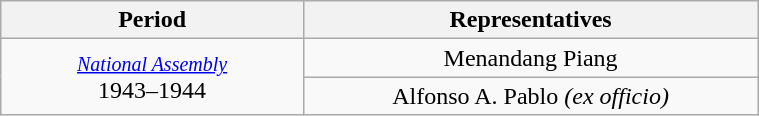<table class="wikitable" style="text-align:center; width:40%;">
<tr>
<th width="40%">Period</th>
<th>Representatives</th>
</tr>
<tr>
<td rowspan="2"><small><a href='#'><em>National Assembly</em></a></small><br>1943–1944</td>
<td>Menandang Piang</td>
</tr>
<tr>
<td>Alfonso A. Pablo <em>(ex officio)</em></td>
</tr>
</table>
